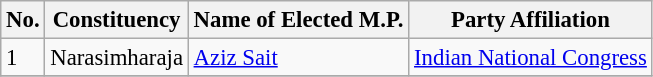<table class="wikitable" style="font-size:95%;">
<tr>
<th>No.</th>
<th>Constituency</th>
<th>Name of Elected M.P.</th>
<th>Party Affiliation</th>
</tr>
<tr>
<td>1</td>
<td>Narasimharaja</td>
<td><a href='#'>Aziz Sait</a></td>
<td><a href='#'>Indian National Congress</a></td>
</tr>
<tr>
</tr>
</table>
